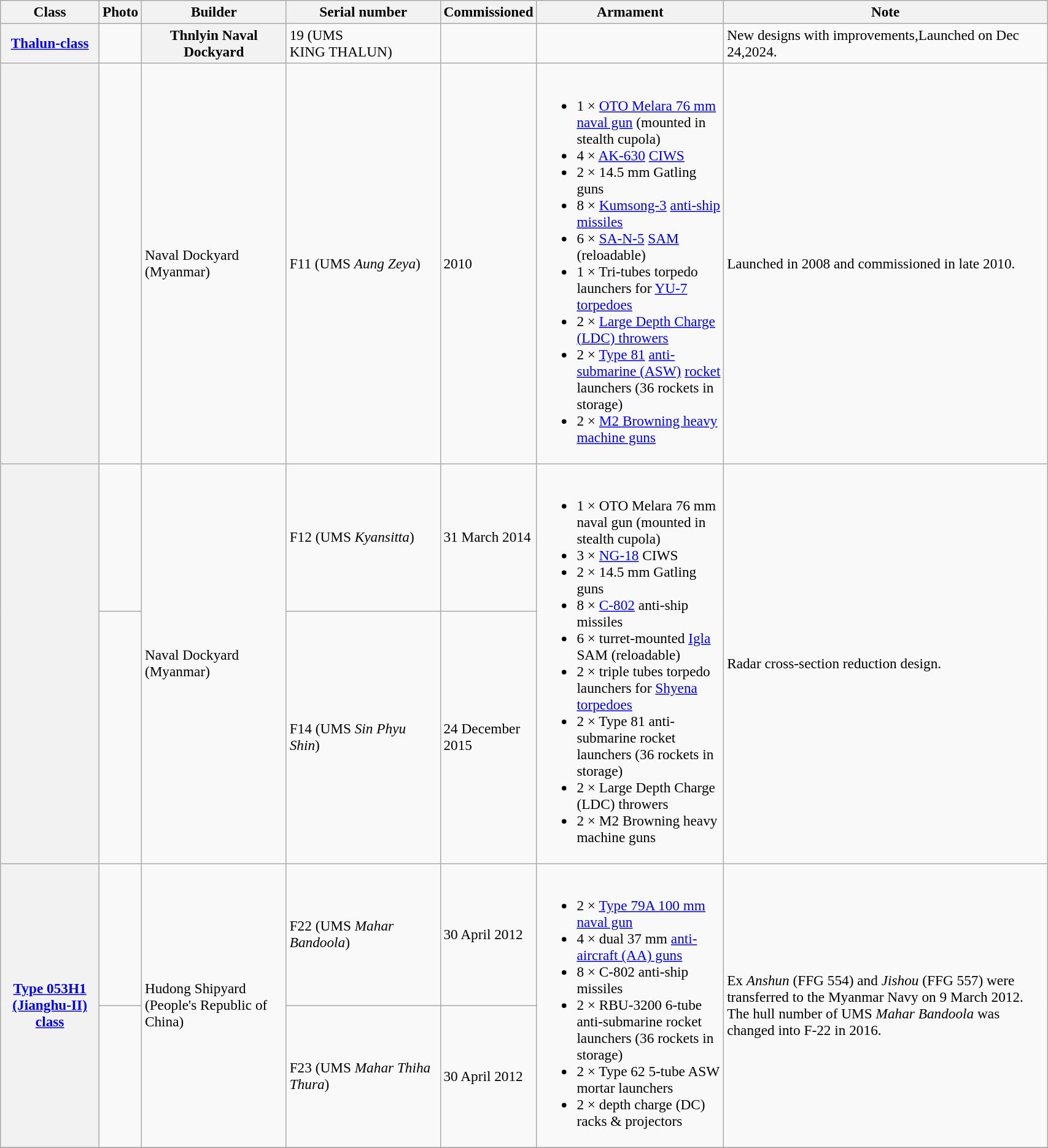<table class="wikitable" style="font-size:97%; width:90%">
<tr>
<th width="100">Class</th>
<th>Photo</th>
<th width="150">Builder</th>
<th width="160">Serial number</th>
<th width="50">Commissioned</th>
<th>Armament</th>
<th>Note</th>
</tr>
<tr>
<th rowspan="1"><a href='#'>Thalun-class</a></th>
<td></td>
<th rowspan="1">Thnlyin Naval Dockyard<br></th>
<td>19 (UMS<br>KING THALUN)</td>
<td></td>
<td></td>
<td>New designs with improvements,Launched on Dec 24,2024.</td>
</tr>
<tr>
<th rowspan="1"></th>
<td></td>
<td rowspan="1">Naval Dockyard <br> (Myanmar)  </td>
<td>F11 (UMS <em>Aung Zeya</em>)</td>
<td>2010</td>
<td rowspan="1"><br><ul><li>1 × <a href='#'>OTO Melara 76 mm</a> <a href='#'>naval gun</a> (mounted in stealth cupola)</li><li>4 × <a href='#'>AK-630</a> <a href='#'>CIWS</a></li><li>2 × 14.5 mm Gatling guns</li><li>8 × <a href='#'>Kumsong-3</a> <a href='#'>anti-ship missiles</a></li><li>6 × <a href='#'>SA-N-5</a> <a href='#'>SAM</a> (reloadable)</li><li>1 × Tri-tubes torpedo launchers for <a href='#'>YU-7</a> <a href='#'>torpedoes</a></li><li>2 × <a href='#'>Large Depth Charge (LDC) throwers</a></li><li>2 × <a href='#'>Type 81</a> <a href='#'>anti-submarine (ASW)</a> <a href='#'>rocket</a> launchers (36 rockets in storage)</li><li>2 × <a href='#'>M2 Browning heavy machine guns</a></li></ul></td>
<td rowspan="1">Launched in 2008 and commissioned in late 2010.</td>
</tr>
<tr>
<th rowspan="2"></th>
<td></td>
<td rowspan="2">Naval Dockyard <br> (Myanmar)  </td>
<td>F12 (UMS <em>Kyansitta</em>)</td>
<td>31 March 2014</td>
<td rowspan="2"><br><ul><li>1 × OTO Melara 76 mm naval gun (mounted in stealth cupola)</li><li>3 × <a href='#'>NG-18</a> CIWS</li><li>2 × 14.5 mm Gatling guns</li><li>8 × <a href='#'>C-802</a> anti-ship missiles</li><li>6 × turret-mounted <a href='#'>Igla</a> SAM (reloadable)</li><li>2 × triple tubes torpedo launchers for <a href='#'>Shyena torpedoes</a></li><li>2 × Type 81 anti-submarine rocket launchers (36 rockets in storage)</li><li>2 × Large Depth Charge (LDC) throwers</li><li>2 × M2 Browning heavy machine guns</li></ul></td>
<td rowspan="2">Radar cross-section reduction design.</td>
</tr>
<tr>
<td></td>
<td>F14 (UMS <em>Sin Phyu Shin</em>)</td>
<td>24 December 2015</td>
</tr>
<tr>
<th rowspan="2"><a href='#'>Type 053H1 (Jianghu-II) class</a></th>
<td></td>
<td rowspan="2">Hudong Shipyard <br> (People's Republic of China) </td>
<td>F22 (UMS <em>Mahar Bandoola</em>)</td>
<td>30 April 2012</td>
<td rowspan="2"><br><ul><li>2 × <a href='#'>Type 79A 100 mm naval gun</a></li><li>4 × dual 37 mm <a href='#'>anti-aircraft (AA) guns</a></li><li>8 × C-802 anti-ship missiles</li><li>2 × RBU-3200 6-tube anti-submarine rocket launchers (36 rockets in storage)</li><li>2 × Type 62 5-tube ASW mortar launchers</li><li>2 × depth charge (DC) racks & projectors</li></ul></td>
<td rowspan="2">Ex <em>Anshun</em> (FFG 554) and <em>Jishou</em> (FFG 557) were transferred to the Myanmar Navy on 9 March 2012. The hull number of UMS <em>Mahar Bandoola</em> was changed into F-22 in 2016.</td>
</tr>
<tr>
<td></td>
<td>F23 (UMS <em>Mahar Thiha Thura</em>)</td>
<td>30 April 2012</td>
</tr>
<tr>
</tr>
</table>
